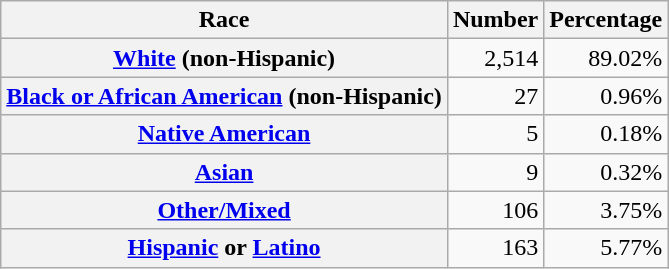<table class="wikitable" style="text-align:right">
<tr>
<th scope="col">Race</th>
<th scope="col">Number</th>
<th scope="col">Percentage</th>
</tr>
<tr>
<th scope="row"><a href='#'>White</a> (non-Hispanic)</th>
<td>2,514</td>
<td>89.02%</td>
</tr>
<tr>
<th scope="row"><a href='#'>Black or African American</a> (non-Hispanic)</th>
<td>27</td>
<td>0.96%</td>
</tr>
<tr>
<th scope="row"><a href='#'>Native American</a></th>
<td>5</td>
<td>0.18%</td>
</tr>
<tr>
<th scope="row"><a href='#'>Asian</a></th>
<td>9</td>
<td>0.32%</td>
</tr>
<tr>
<th scope="row"><a href='#'>Other/Mixed</a></th>
<td>106</td>
<td>3.75%</td>
</tr>
<tr>
<th scope="row"><a href='#'>Hispanic</a> or <a href='#'>Latino</a></th>
<td>163</td>
<td>5.77%</td>
</tr>
</table>
